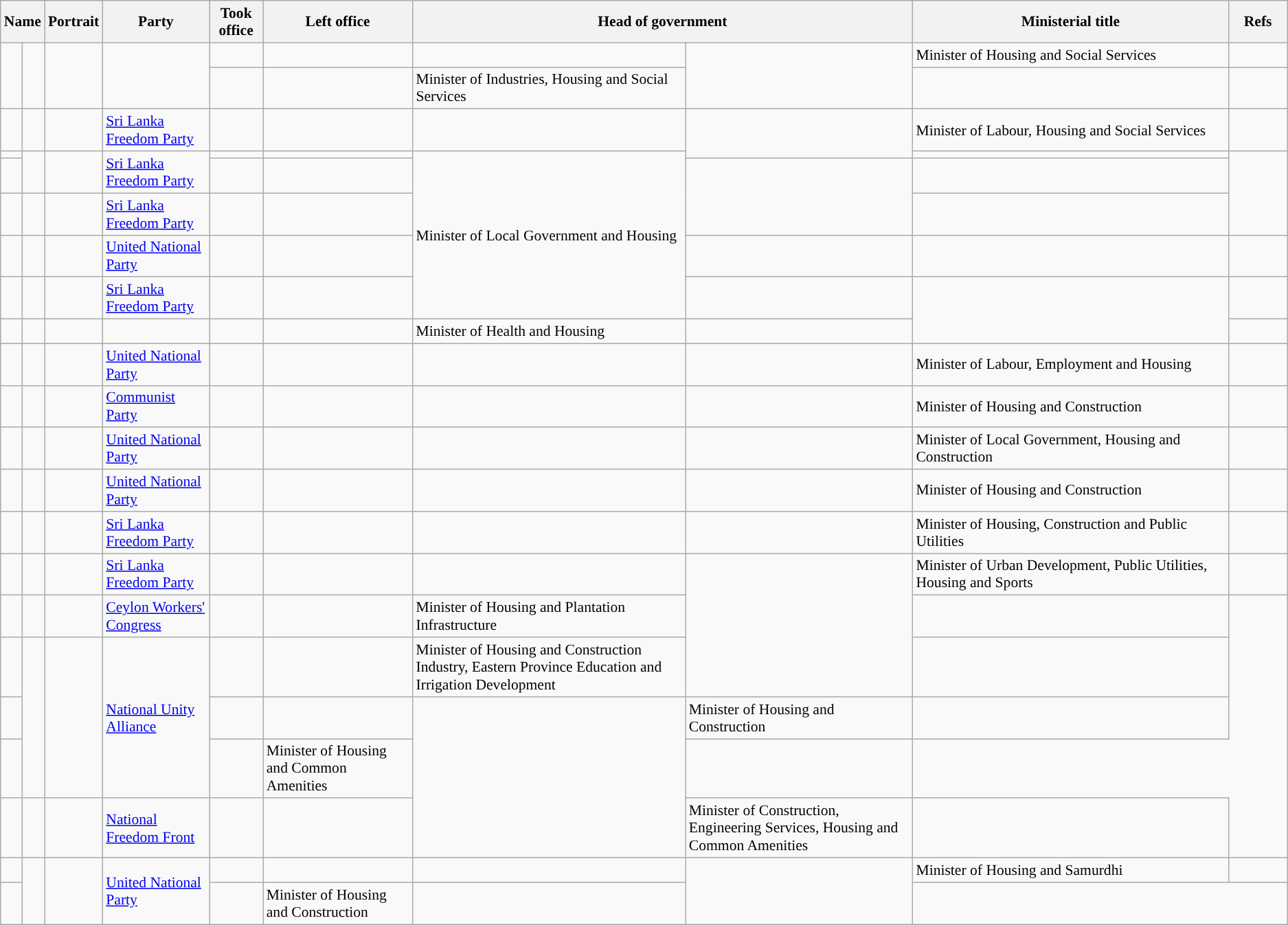<table class="wikitable plainrowheaders sortable" style="font-size:90%; text-align:left;">
<tr>
<th scope=col colspan="2">Name</th>
<th scope=col class=unsortable>Portrait</th>
<th scope=col>Party</th>
<th scope=col>Took office</th>
<th scope=col>Left office</th>
<th scope=col colspan="2">Head of government</th>
<th scope=col width=300px>Ministerial title</th>
<th scope=col width=50px class=unsortable>Refs</th>
</tr>
<tr>
<td rowspan=2></td>
<td rowspan=2></td>
<td rowspan=2></td>
<td rowspan=2></td>
<td align=center></td>
<td align=center></td>
<td !align="center" style="background:"></td>
<td rowspan=2></td>
<td>Minister of Housing and Social Services</td>
<td align=center></td>
</tr>
<tr>
<td align=center></td>
<td></td>
<td>Minister of Industries, Housing and Social Services</td>
<td align=center></td>
</tr>
<tr>
<td !align="center" style="background:"></td>
<td></td>
<td></td>
<td><a href='#'>Sri Lanka Freedom Party</a></td>
<td align=center></td>
<td></td>
<td !align="center" style="background:"></td>
<td rowspan=2></td>
<td>Minister of Labour, Housing and Social Services</td>
<td align=center></td>
</tr>
<tr>
<td !align="center" style="background:"></td>
<td rowspan=2></td>
<td rowspan=2></td>
<td rowspan=2><a href='#'>Sri Lanka Freedom Party</a></td>
<td align=center></td>
<td></td>
<td rowspan=5>Minister of Local Government and Housing</td>
<td align=center></td>
</tr>
<tr>
<td></td>
<td align=center></td>
<td !align="center" style="background:"></td>
<td rowspan=2></td>
<td></td>
</tr>
<tr>
<td !align="center" style="background:"></td>
<td></td>
<td></td>
<td><a href='#'>Sri Lanka Freedom Party</a></td>
<td></td>
<td></td>
<td align=center></td>
</tr>
<tr>
<td !align="center" style="background:"></td>
<td></td>
<td align=center></td>
<td><a href='#'>United National Party</a></td>
<td align=center></td>
<td align=center></td>
<td !align="center" style="background:"></td>
<td></td>
<td align=center></td>
</tr>
<tr>
<td !align="center" style="background:"></td>
<td></td>
<td></td>
<td><a href='#'>Sri Lanka Freedom Party</a></td>
<td align=center></td>
<td align=center></td>
<td !align="center" style="background:"></td>
<td rowspan=2></td>
<td align=center></td>
</tr>
<tr>
<td></td>
<td></td>
<td></td>
<td></td>
<td align=center></td>
<td></td>
<td>Minister of Health and Housing</td>
<td align=center></td>
</tr>
<tr>
<td !align="center" style="background:"></td>
<td></td>
<td></td>
<td><a href='#'>United National Party</a></td>
<td align=center></td>
<td></td>
<td !align="center" style="background:"></td>
<td></td>
<td>Minister of Labour, Employment and Housing</td>
<td align=center></td>
</tr>
<tr>
<td !align="center" style="background:"></td>
<td></td>
<td></td>
<td><a href='#'>Communist Party</a></td>
<td align=center></td>
<td align=center></td>
<td !align="center" style="background:"></td>
<td></td>
<td>Minister of Housing and Construction</td>
<td align=center></td>
</tr>
<tr>
<td !align="center" style="background:"></td>
<td></td>
<td></td>
<td><a href='#'>United National Party</a></td>
<td align=center></td>
<td></td>
<td !align="center" style="background:"></td>
<td></td>
<td>Minister of Local Government, Housing and Construction</td>
<td align=center></td>
</tr>
<tr>
<td !align="center" style="background:"></td>
<td></td>
<td></td>
<td><a href='#'>United National Party</a></td>
<td align=center></td>
<td></td>
<td !align="center" style="background:"></td>
<td></td>
<td>Minister of Housing and Construction</td>
<td align=center></td>
</tr>
<tr>
<td !align="center" style="background:"></td>
<td></td>
<td></td>
<td><a href='#'>Sri Lanka Freedom Party</a></td>
<td align=center></td>
<td align=center></td>
<td !align="center" style="background:"></td>
<td></td>
<td>Minister of Housing, Construction and Public Utilities</td>
<td align=center></td>
</tr>
<tr>
<td !align="center" style="background:"></td>
<td></td>
<td align=center></td>
<td><a href='#'>Sri Lanka Freedom Party</a></td>
<td align=center></td>
<td></td>
<td !align="center" style="background:"></td>
<td rowspan=3></td>
<td>Minister of Urban Development, Public Utilities, Housing and Sports</td>
<td align=center></td>
</tr>
<tr>
<td !align="center" style="background:"></td>
<td></td>
<td></td>
<td><a href='#'>Ceylon Workers' Congress</a></td>
<td align=center></td>
<td></td>
<td>Minister of Housing and Plantation Infrastructure</td>
<td align=center></td>
</tr>
<tr>
<td !align="center" style="background:"></td>
<td rowspan=3></td>
<td align=center rowspan=3></td>
<td rowspan=3><a href='#'>National Unity Alliance</a></td>
<td align=center></td>
<td></td>
<td>Minister of Housing and Construction Industry, Eastern Province Education and Irrigation Development</td>
<td align=center></td>
</tr>
<tr>
<td align=center></td>
<td></td>
<td !align="center" style="background:"></td>
<td rowspan=3></td>
<td>Minister of Housing and Construction</td>
<td align=center></td>
</tr>
<tr>
<td align=center></td>
<td></td>
<td>Minister of Housing and Common Amenities</td>
<td align=center></td>
</tr>
<tr>
<td !align="center" style="background:"></td>
<td></td>
<td align=center></td>
<td><a href='#'>National Freedom Front</a></td>
<td align=center></td>
<td></td>
<td>Minister of Construction, Engineering Services, Housing and Common Amenities</td>
<td align=center></td>
</tr>
<tr>
<td !align="center" style="background:"></td>
<td rowspan=2></td>
<td align=center rowspan=2></td>
<td rowspan=2><a href='#'>United National Party</a></td>
<td align=center></td>
<td align=center></td>
<td !align="center" style="background:"></td>
<td rowspan=2></td>
<td>Minister of Housing and Samurdhi</td>
<td align=center></td>
</tr>
<tr>
<td align=center></td>
<td></td>
<td>Minister of Housing and Construction</td>
<td align=center></td>
</tr>
</table>
